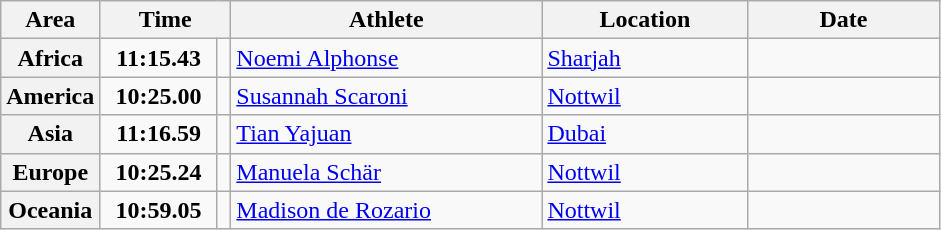<table class="wikitable">
<tr>
<th width="45">Area</th>
<th width="80" colspan="2">Time</th>
<th width="200">Athlete</th>
<th width="130">Location</th>
<th width="120">Date</th>
</tr>
<tr>
<th>Africa</th>
<td align="center"><strong>11:15.43</strong></td>
<td align="center"></td>
<td> <a href='#'>Noemi Alphonse</a></td>
<td> <a href='#'>Sharjah</a></td>
<td align="right"></td>
</tr>
<tr>
<th>America</th>
<td align="center"><strong>10:25.00</strong></td>
<td align="center"><strong></strong></td>
<td> <a href='#'>Susannah Scaroni</a></td>
<td> <a href='#'>Nottwil</a></td>
<td align="right"></td>
</tr>
<tr>
<th>Asia</th>
<td align="center"><strong>11:16.59</strong></td>
<td align="center"></td>
<td> <a href='#'>Tian Yajuan</a></td>
<td> <a href='#'>Dubai</a></td>
<td align="right"></td>
</tr>
<tr>
<th>Europe</th>
<td align="center"><strong>10:25.24</strong></td>
<td align="center"></td>
<td> <a href='#'>Manuela Schär</a></td>
<td> <a href='#'>Nottwil</a></td>
<td align="right"></td>
</tr>
<tr>
<th>Oceania</th>
<td align="center"><strong>10:59.05</strong></td>
<td align="center"></td>
<td> <a href='#'>Madison de Rozario</a></td>
<td> <a href='#'>Nottwil</a></td>
<td align="right"></td>
</tr>
</table>
